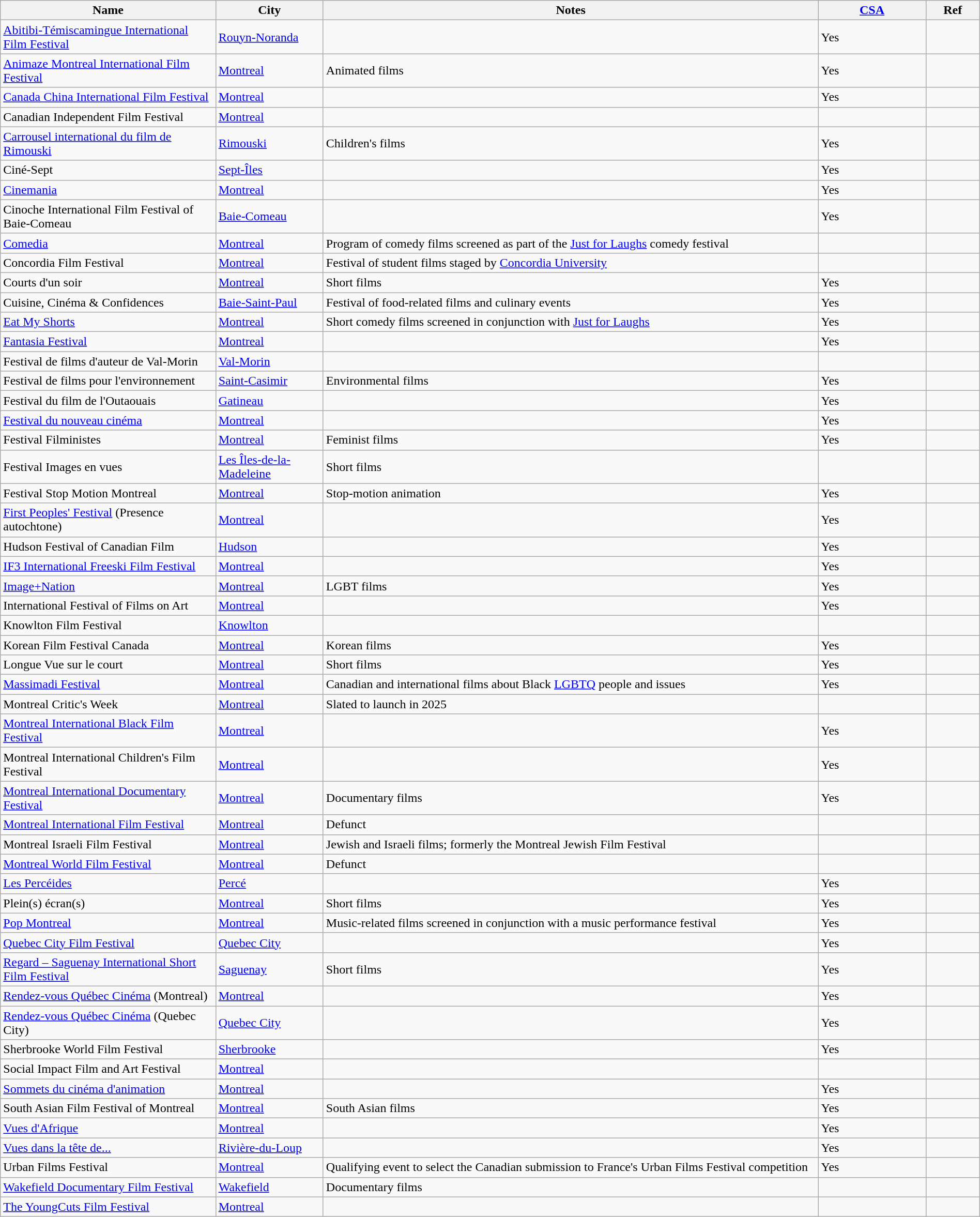<table class="wikitable sortable"  width=100%>
<tr>
<th style="width:20%;">Name</th>
<th style="width:10%;">City</th>
<th style="width:46%;">Notes</th>
<th style="width:10%;"><a href='#'>CSA</a></th>
<th style="width:5%;">Ref</th>
</tr>
<tr>
<td><a href='#'>Abitibi-Témiscamingue International Film Festival</a></td>
<td><a href='#'>Rouyn-Noranda</a></td>
<td></td>
<td>Yes</td>
<td></td>
</tr>
<tr>
<td><a href='#'>Animaze Montreal International Film Festival</a></td>
<td><a href='#'>Montreal</a></td>
<td>Animated films</td>
<td>Yes</td>
<td></td>
</tr>
<tr>
<td><a href='#'>Canada China International Film Festival</a></td>
<td><a href='#'>Montreal</a></td>
<td></td>
<td>Yes</td>
<td></td>
</tr>
<tr>
<td>Canadian Independent Film Festival</td>
<td><a href='#'>Montreal</a></td>
<td></td>
<td></td>
<td></td>
</tr>
<tr>
<td><a href='#'>Carrousel international du film de Rimouski</a></td>
<td><a href='#'>Rimouski</a></td>
<td>Children's films</td>
<td>Yes</td>
<td></td>
</tr>
<tr>
<td>Ciné-Sept</td>
<td><a href='#'>Sept-Îles</a></td>
<td></td>
<td>Yes</td>
<td></td>
</tr>
<tr>
<td><a href='#'>Cinemania</a></td>
<td><a href='#'>Montreal</a></td>
<td></td>
<td>Yes</td>
<td></td>
</tr>
<tr>
<td>Cinoche International Film Festival of Baie-Comeau</td>
<td><a href='#'>Baie-Comeau</a></td>
<td></td>
<td>Yes</td>
<td></td>
</tr>
<tr>
<td><a href='#'>Comedia</a></td>
<td><a href='#'>Montreal</a></td>
<td>Program of comedy films screened as part of the <a href='#'>Just for Laughs</a> comedy festival</td>
<td></td>
<td></td>
</tr>
<tr>
<td>Concordia Film Festival</td>
<td><a href='#'>Montreal</a></td>
<td>Festival of student films staged by <a href='#'>Concordia University</a></td>
<td></td>
<td></td>
</tr>
<tr>
<td>Courts d'un soir</td>
<td><a href='#'>Montreal</a></td>
<td>Short films</td>
<td>Yes</td>
<td></td>
</tr>
<tr>
<td>Cuisine, Cinéma & Confidences</td>
<td><a href='#'>Baie-Saint-Paul</a></td>
<td>Festival of food-related films and culinary events</td>
<td>Yes</td>
<td></td>
</tr>
<tr>
<td><a href='#'>Eat My Shorts</a></td>
<td><a href='#'>Montreal</a></td>
<td>Short comedy films screened in conjunction with <a href='#'>Just for Laughs</a></td>
<td>Yes</td>
<td></td>
</tr>
<tr>
<td><a href='#'>Fantasia Festival</a></td>
<td><a href='#'>Montreal</a></td>
<td></td>
<td>Yes</td>
<td></td>
</tr>
<tr>
<td>Festival de films d'auteur de Val-Morin</td>
<td><a href='#'>Val-Morin</a></td>
<td></td>
<td></td>
<td></td>
</tr>
<tr>
<td>Festival de films pour l'environnement</td>
<td><a href='#'>Saint-Casimir</a></td>
<td>Environmental films</td>
<td>Yes</td>
<td></td>
</tr>
<tr>
<td>Festival du film de l'Outaouais</td>
<td><a href='#'>Gatineau</a></td>
<td></td>
<td>Yes</td>
<td></td>
</tr>
<tr>
<td><a href='#'>Festival du nouveau cinéma</a></td>
<td><a href='#'>Montreal</a></td>
<td></td>
<td>Yes</td>
<td></td>
</tr>
<tr>
<td>Festival Filministes</td>
<td><a href='#'>Montreal</a></td>
<td>Feminist films</td>
<td>Yes</td>
<td></td>
</tr>
<tr>
<td>Festival Images en vues</td>
<td><a href='#'>Les Îles-de-la-Madeleine</a></td>
<td>Short films</td>
<td></td>
<td></td>
</tr>
<tr>
<td>Festival Stop Motion Montreal</td>
<td><a href='#'>Montreal</a></td>
<td>Stop-motion animation</td>
<td>Yes</td>
<td></td>
</tr>
<tr>
<td><a href='#'>First Peoples' Festival</a> (Presence autochtone)</td>
<td><a href='#'>Montreal</a></td>
<td></td>
<td>Yes</td>
<td></td>
</tr>
<tr>
<td>Hudson Festival of Canadian Film</td>
<td><a href='#'>Hudson</a></td>
<td></td>
<td>Yes</td>
<td></td>
</tr>
<tr>
<td><a href='#'>IF3 International Freeski Film Festival</a></td>
<td><a href='#'>Montreal</a></td>
<td></td>
<td>Yes</td>
<td></td>
</tr>
<tr>
<td><a href='#'>Image+Nation</a></td>
<td><a href='#'>Montreal</a></td>
<td>LGBT films</td>
<td>Yes</td>
<td></td>
</tr>
<tr>
<td>International Festival of Films on Art</td>
<td><a href='#'>Montreal</a></td>
<td></td>
<td>Yes</td>
<td></td>
</tr>
<tr>
<td>Knowlton Film Festival</td>
<td><a href='#'>Knowlton</a></td>
<td></td>
<td></td>
<td></td>
</tr>
<tr>
<td>Korean Film Festival Canada</td>
<td><a href='#'>Montreal</a></td>
<td>Korean films</td>
<td>Yes</td>
<td></td>
</tr>
<tr>
<td>Longue Vue sur le court</td>
<td><a href='#'>Montreal</a></td>
<td>Short films</td>
<td>Yes</td>
<td></td>
</tr>
<tr>
<td><a href='#'>Massimadi Festival</a></td>
<td><a href='#'>Montreal</a></td>
<td>Canadian and international films about Black <a href='#'>LGBTQ</a> people and issues</td>
<td>Yes</td>
<td></td>
</tr>
<tr>
<td>Montreal Critic's Week</td>
<td><a href='#'>Montreal</a></td>
<td>Slated to launch in 2025</td>
<td></td>
<td></td>
</tr>
<tr>
<td><a href='#'>Montreal International Black Film Festival</a></td>
<td><a href='#'>Montreal</a></td>
<td></td>
<td>Yes</td>
<td></td>
</tr>
<tr>
<td>Montreal International Children's Film Festival</td>
<td><a href='#'>Montreal</a></td>
<td></td>
<td>Yes</td>
<td></td>
</tr>
<tr>
<td><a href='#'>Montreal International Documentary Festival</a></td>
<td><a href='#'>Montreal</a></td>
<td>Documentary films</td>
<td>Yes</td>
<td></td>
</tr>
<tr>
<td><a href='#'>Montreal International Film Festival</a></td>
<td><a href='#'>Montreal</a></td>
<td>Defunct</td>
<td></td>
<td></td>
</tr>
<tr>
<td>Montreal Israeli Film Festival</td>
<td><a href='#'>Montreal</a></td>
<td>Jewish and Israeli films; formerly the Montreal Jewish Film Festival</td>
<td></td>
<td></td>
</tr>
<tr>
<td><a href='#'>Montreal World Film Festival</a></td>
<td><a href='#'>Montreal</a></td>
<td>Defunct</td>
<td></td>
<td></td>
</tr>
<tr>
<td><a href='#'>Les Percéides</a></td>
<td><a href='#'>Percé</a></td>
<td></td>
<td>Yes</td>
<td></td>
</tr>
<tr>
<td>Plein(s) écran(s)</td>
<td><a href='#'>Montreal</a></td>
<td>Short films</td>
<td>Yes</td>
<td></td>
</tr>
<tr>
<td><a href='#'>Pop Montreal</a></td>
<td><a href='#'>Montreal</a></td>
<td>Music-related films screened in conjunction with a music performance festival</td>
<td>Yes</td>
<td></td>
</tr>
<tr>
<td><a href='#'>Quebec City Film Festival</a></td>
<td><a href='#'>Quebec City</a></td>
<td></td>
<td>Yes</td>
<td></td>
</tr>
<tr>
<td><a href='#'>Regard – Saguenay International Short Film Festival</a></td>
<td><a href='#'>Saguenay</a></td>
<td>Short films</td>
<td>Yes</td>
<td></td>
</tr>
<tr>
<td><a href='#'>Rendez-vous Québec Cinéma</a> (Montreal)</td>
<td><a href='#'>Montreal</a></td>
<td></td>
<td>Yes</td>
<td></td>
</tr>
<tr>
<td><a href='#'>Rendez-vous Québec Cinéma</a> (Quebec City)</td>
<td><a href='#'>Quebec City</a></td>
<td></td>
<td>Yes</td>
<td></td>
</tr>
<tr>
<td>Sherbrooke World Film Festival</td>
<td><a href='#'>Sherbrooke</a></td>
<td></td>
<td>Yes</td>
<td></td>
</tr>
<tr>
<td>Social Impact Film and Art Festival</td>
<td><a href='#'>Montreal</a></td>
<td></td>
<td></td>
<td></td>
</tr>
<tr>
<td><a href='#'>Sommets du cinéma d'animation</a></td>
<td><a href='#'>Montreal</a></td>
<td></td>
<td>Yes</td>
<td></td>
</tr>
<tr>
<td>South Asian Film Festival of Montreal</td>
<td><a href='#'>Montreal</a></td>
<td>South Asian films</td>
<td>Yes</td>
<td></td>
</tr>
<tr>
<td><a href='#'>Vues d'Afrique</a></td>
<td><a href='#'>Montreal</a></td>
<td></td>
<td>Yes</td>
<td></td>
</tr>
<tr>
<td><a href='#'>Vues dans la tête de...</a></td>
<td><a href='#'>Rivière-du-Loup</a></td>
<td></td>
<td>Yes</td>
<td></td>
</tr>
<tr>
<td>Urban Films Festival</td>
<td><a href='#'>Montreal</a></td>
<td>Qualifying event to select the Canadian submission to France's Urban Films Festival competition</td>
<td>Yes</td>
<td></td>
</tr>
<tr>
<td><a href='#'>Wakefield Documentary Film Festival</a></td>
<td><a href='#'>Wakefield</a></td>
<td>Documentary films</td>
<td></td>
<td></td>
</tr>
<tr>
<td><a href='#'>The YoungCuts Film Festival</a></td>
<td><a href='#'>Montreal</a></td>
<td></td>
<td></td>
<td></td>
</tr>
</table>
